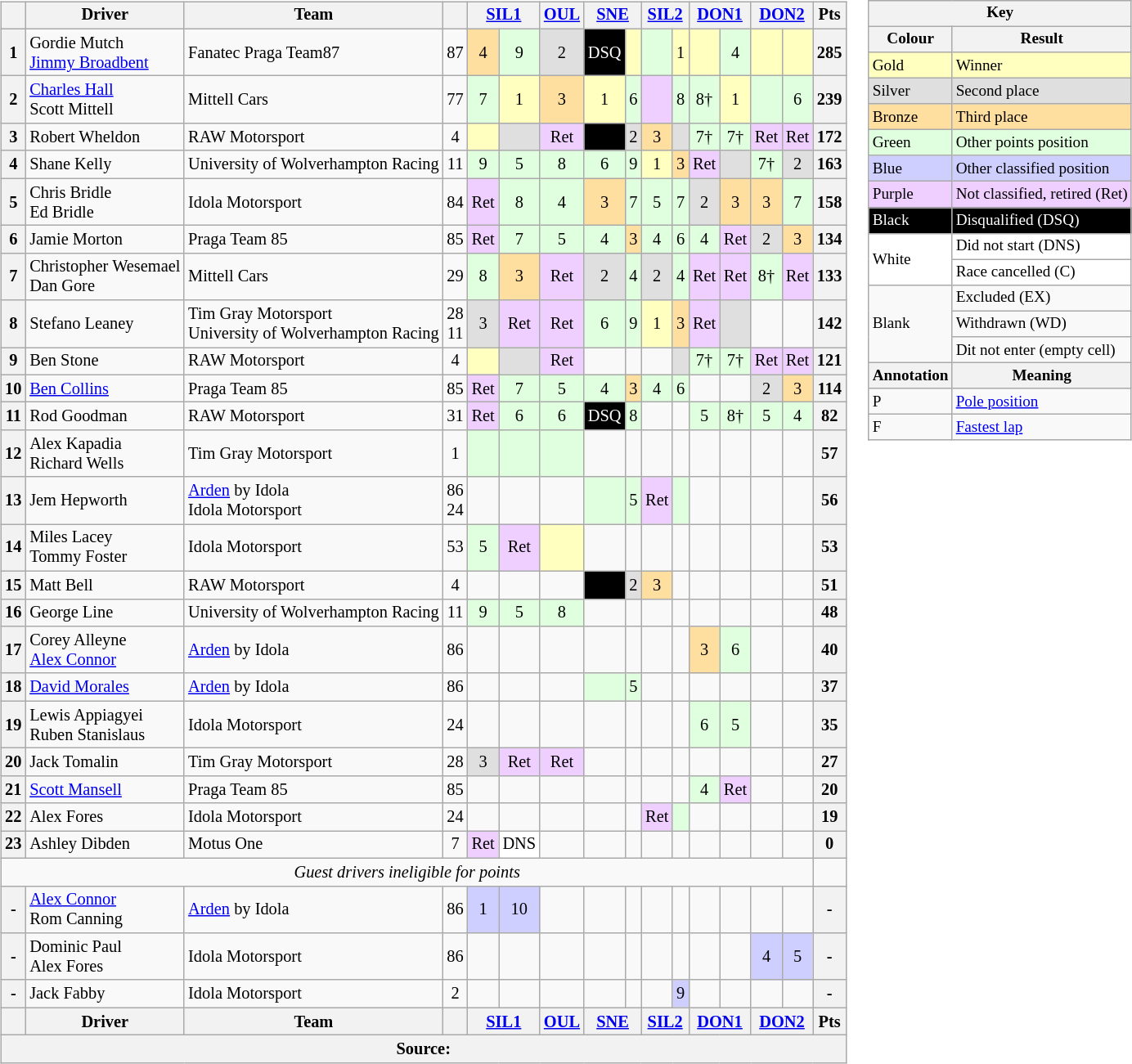<table>
<tr>
<td style="vertical-align:top; text-align:center"><br><table class="wikitable" style="font-size: 85%; text-align:center;">
<tr>
<th valign="middle"></th>
<th valign="middle">Driver</th>
<th valign="middle">Team</th>
<th valign="middle"></th>
<th colspan="2"><a href='#'>SIL1</a></th>
<th><a href='#'>OUL</a></th>
<th colspan="2"><a href='#'>SNE</a></th>
<th colspan="2"><a href='#'>SIL2</a></th>
<th colspan="2"><a href='#'>DON1</a></th>
<th colspan="2"><a href='#'>DON2</a></th>
<th valign="middle">Pts</th>
</tr>
<tr>
<th>1</th>
<td align="left"> Gordie Mutch<br> <a href='#'>Jimmy Broadbent</a></td>
<td align="left"> Fanatec Praga Team87</td>
<td>87</td>
<td style="background:#FFDF9F;">4</td>
<td style="background:#DFFFDF;">9</td>
<td style="background:#DFDFDF;">2</td>
<td style="background:#000000; color:white">DSQ</td>
<td style="background:#FFFFBF;"></td>
<td style="background:#DFFFDF;"></td>
<td style="background:#FFFFBF;">1</td>
<td style="background:#FFFFBF;"></td>
<td style="background:#DFFFDF;">4</td>
<td style="background:#FFFFBF;"></td>
<td style="background:#FFFFBF;"></td>
<th>285</th>
</tr>
<tr>
<th>2</th>
<td align="left"> <a href='#'>Charles Hall</a><br> Scott Mittell</td>
<td align="left"> Mittell Cars</td>
<td>77</td>
<td style="background:#DFFFDF;">7</td>
<td style="background:#FFFFBF;">1</td>
<td style="background:#FFDF9F;">3</td>
<td style="background:#FFFFBF;">1</td>
<td style="background:#DFFFDF;">6</td>
<td style="background:#EFCFFF;"></td>
<td style="background:#DFFFDF;">8</td>
<td style="background:#DFFFDF;">8†</td>
<td style="background:#FFFFBF;">1</td>
<td style="background:#DFFFDF;"></td>
<td style="background:#DFFFDF;">6</td>
<th>239</th>
</tr>
<tr>
<th>3</th>
<td align="left"> Robert Wheldon</td>
<td align="left"> RAW Motorsport</td>
<td>4</td>
<td style="background:#FFFFBF;"></td>
<td style="background:#DFDFDF;"></td>
<td style="background:#EFCFFF;">Ret</td>
<td style="background:#000000; color:white"></td>
<td style="background:#DFDFDF;">2</td>
<td style="background:#FFDF9F;">3</td>
<td style="background:#DFDFDF;"></td>
<td style="background:#DFFFDF;">7†</td>
<td style="background:#DFFFDF;">7†</td>
<td style="background:#EFCFFF;">Ret</td>
<td style="background:#EFCFFF;">Ret</td>
<th>172</th>
</tr>
<tr>
<th>4</th>
<td align="left"> Shane Kelly</td>
<td align="left"> University of Wolverhampton Racing</td>
<td>11</td>
<td style="background:#DFFFDF;">9</td>
<td style="background:#DFFFDF;">5</td>
<td style="background:#DFFFDF;">8</td>
<td style="background:#DFFFDF;">6</td>
<td style="background:#DFFFDF;">9</td>
<td style="background:#FFFFBF;">1</td>
<td style="background:#FFDF9F;">3</td>
<td style="background:#EFCFFF;">Ret</td>
<td style="background:#DFDFDF;"></td>
<td style="background:#DFFFDF;">7†</td>
<td style="background:#DFDFDF;">2</td>
<th>163</th>
</tr>
<tr>
<th>5</th>
<td align="left"> Chris Bridle<br> Ed Bridle</td>
<td align="left"> Idola Motorsport</td>
<td>84</td>
<td style="background:#EFCFFF;">Ret</td>
<td style="background:#DFFFDF;">8</td>
<td style="background:#DFFFDF;">4</td>
<td style="background:#FFDF9F;">3</td>
<td style="background:#DFFFDF;">7</td>
<td style="background:#DFFFDF;">5</td>
<td style="background:#DFFFDF;">7</td>
<td style="background:#DFDFDF;">2</td>
<td style="background:#FFDF9F;">3</td>
<td style="background:#FFDF9F;">3</td>
<td style="background:#DFFFDF;">7</td>
<th>158</th>
</tr>
<tr>
<th>6</th>
<td align="left"> Jamie Morton</td>
<td align="left"> Praga Team 85</td>
<td>85</td>
<td style="background:#EFCFFF;">Ret</td>
<td style="background:#DFFFDF;">7</td>
<td style="background:#DFFFDF;">5</td>
<td style="background:#DFFFDF;">4</td>
<td style="background:#FFDF9F;">3</td>
<td style="background:#DFFFDF;">4</td>
<td style="background:#DFFFDF;">6</td>
<td style="background:#DFFFDF;">4</td>
<td style="background:#EFCFFF;">Ret</td>
<td style="background:#DFDFDF;">2</td>
<td style="background:#FFDF9F;">3</td>
<th>134</th>
</tr>
<tr>
<th>7</th>
<td align="left"> Christopher Wesemael<br> Dan Gore</td>
<td align="left"> Mittell Cars</td>
<td>29</td>
<td style="background:#DFFFDF;">8</td>
<td style="background:#FFDF9F;">3</td>
<td style="background:#EFCFFF;">Ret</td>
<td style="background:#DFDFDF;">2</td>
<td style="background:#DFFFDF;">4</td>
<td style="background:#DFDFDF;">2</td>
<td style="background:#DFFFDF;">4</td>
<td style="background:#EFCFFF;">Ret</td>
<td style="background:#EFCFFF;">Ret</td>
<td style="background:#DFFFDF;">8†</td>
<td style="background:#EFCFFF;">Ret</td>
<th>133</th>
</tr>
<tr>
<th>8</th>
<td align="left"> Stefano Leaney</td>
<td align="left"> Tim Gray Motorsport<br> University of Wolverhampton Racing</td>
<td>28<br>11</td>
<td style="background:#DFDFDF;">3</td>
<td style="background:#EFCFFF;">Ret</td>
<td style="background:#EFCFFF;">Ret</td>
<td style="background:#DFFFDF;">6</td>
<td style="background:#DFFFDF;">9</td>
<td style="background:#FFFFBF;">1</td>
<td style="background:#FFDF9F;">3</td>
<td style="background:#EFCFFF;">Ret</td>
<td style="background:#DFDFDF;"></td>
<td></td>
<td></td>
<th>142</th>
</tr>
<tr>
<th>9</th>
<td align="left"> Ben Stone</td>
<td align="left"> RAW Motorsport</td>
<td>4</td>
<td style="background:#FFFFBF;"></td>
<td style="background:#DFDFDF;"></td>
<td style="background:#EFCFFF;">Ret</td>
<td></td>
<td></td>
<td></td>
<td style="background:#DFDFDF;"></td>
<td style="background:#DFFFDF;">7†</td>
<td style="background:#DFFFDF;">7†</td>
<td style="background:#EFCFFF;">Ret</td>
<td style="background:#EFCFFF;">Ret</td>
<th>121</th>
</tr>
<tr>
<th>10</th>
<td align="left"> <a href='#'>Ben Collins</a></td>
<td align="left"> Praga Team 85</td>
<td>85</td>
<td style="background:#EFCFFF;">Ret</td>
<td style="background:#DFFFDF;">7</td>
<td style="background:#DFFFDF;">5</td>
<td style="background:#DFFFDF;">4</td>
<td style="background:#FFDF9F;">3</td>
<td style="background:#DFFFDF;">4</td>
<td style="background:#DFFFDF;">6</td>
<td></td>
<td></td>
<td style="background:#DFDFDF;">2</td>
<td style="background:#FFDF9F;">3</td>
<th>114</th>
</tr>
<tr>
<th>11</th>
<td align="left"> Rod Goodman</td>
<td align="left"> RAW Motorsport</td>
<td>31</td>
<td style="background:#EFCFFF;">Ret</td>
<td style="background:#DFFFDF;">6</td>
<td style="background:#DFFFDF;">6</td>
<td style="background:#000000; color:white">DSQ</td>
<td style="background:#DFFFDF;">8</td>
<td></td>
<td></td>
<td style="background:#DFFFDF;">5</td>
<td style="background:#DFFFDF;">8†</td>
<td style="background:#DFFFDF;">5</td>
<td style="background:#DFFFDF;">4</td>
<th>82</th>
</tr>
<tr>
<th>12</th>
<td align="left"> Alex Kapadia<br> Richard Wells</td>
<td align="left"> Tim Gray Motorsport</td>
<td>1</td>
<td style="background:#DFFFDF;"></td>
<td style="background:#DFFFDF;"></td>
<td style="background:#DFFFDF;"></td>
<td></td>
<td></td>
<td></td>
<td></td>
<td></td>
<td></td>
<td></td>
<td></td>
<th>57</th>
</tr>
<tr>
<th>13</th>
<td align="left"> Jem Hepworth</td>
<td align="left"> <a href='#'>Arden</a> by Idola<br> Idola Motorsport</td>
<td>86<br>24</td>
<td></td>
<td></td>
<td></td>
<td style="background:#DFFFDF;"></td>
<td style="background:#DFFFDF;">5</td>
<td style="background:#EFCFFF;">Ret</td>
<td style="background:#DFFFDF;"></td>
<td></td>
<td></td>
<td></td>
<td></td>
<th>56</th>
</tr>
<tr>
<th>14</th>
<td align="left"> Miles Lacey<br> Tommy Foster</td>
<td align="left"> Idola Motorsport</td>
<td>53</td>
<td style="background:#DFFFDF;">5</td>
<td style="background:#EFCFFF;">Ret</td>
<td style="background:#FFFFBF;"></td>
<td></td>
<td></td>
<td></td>
<td></td>
<td></td>
<td></td>
<td></td>
<td></td>
<th>53</th>
</tr>
<tr>
<th>15</th>
<td align="left"> Matt Bell</td>
<td align="left"> RAW Motorsport</td>
<td>4</td>
<td></td>
<td></td>
<td></td>
<td style="background:#000000; color:white"></td>
<td style="background:#DFDFDF;">2</td>
<td style="background:#FFDF9F;">3</td>
<td></td>
<td></td>
<td></td>
<td></td>
<td></td>
<th>51</th>
</tr>
<tr>
<th>16</th>
<td align="left"> George Line</td>
<td align="left"> University of Wolverhampton Racing</td>
<td>11</td>
<td style="background:#DFFFDF;">9</td>
<td style="background:#DFFFDF;">5</td>
<td style="background:#DFFFDF;">8</td>
<td></td>
<td></td>
<td></td>
<td></td>
<td></td>
<td></td>
<td></td>
<td></td>
<th>48</th>
</tr>
<tr>
<th>17</th>
<td align="left"> Corey Alleyne<br> <a href='#'>Alex Connor</a></td>
<td align="left"> <a href='#'>Arden</a> by Idola</td>
<td>86</td>
<td></td>
<td></td>
<td></td>
<td></td>
<td></td>
<td></td>
<td></td>
<td style="background:#FFDF9F;">3</td>
<td style="background:#DFFFDF;">6</td>
<td></td>
<td></td>
<th>40</th>
</tr>
<tr>
<th>18</th>
<td align="left"> <a href='#'>David Morales</a></td>
<td align="left"> <a href='#'>Arden</a> by Idola</td>
<td>86</td>
<td></td>
<td></td>
<td></td>
<td style="background:#DFFFDF;"></td>
<td style="background:#DFFFDF;">5</td>
<td></td>
<td></td>
<td></td>
<td></td>
<td></td>
<td></td>
<th>37</th>
</tr>
<tr>
<th>19</th>
<td align="left"> Lewis Appiagyei<br> Ruben Stanislaus</td>
<td align="left"> Idola Motorsport</td>
<td>24</td>
<td></td>
<td></td>
<td></td>
<td></td>
<td></td>
<td></td>
<td></td>
<td style="background:#DFFFDF;">6</td>
<td style="background:#DFFFDF;">5</td>
<td></td>
<td></td>
<th>35</th>
</tr>
<tr>
<th>20</th>
<td align="left"> Jack Tomalin</td>
<td align="left"> Tim Gray Motorsport</td>
<td>28</td>
<td style="background:#DFDFDF;">3</td>
<td style="background:#EFCFFF;">Ret</td>
<td style="background:#EFCFFF;">Ret</td>
<td></td>
<td></td>
<td></td>
<td></td>
<td></td>
<td></td>
<td></td>
<td></td>
<th>27</th>
</tr>
<tr>
<th>21</th>
<td align="left"> <a href='#'>Scott Mansell</a></td>
<td align="left"> Praga Team 85</td>
<td>85</td>
<td></td>
<td></td>
<td></td>
<td></td>
<td></td>
<td></td>
<td></td>
<td style="background:#DFFFDF;">4</td>
<td style="background:#EFCFFF;">Ret</td>
<td></td>
<td></td>
<th>20</th>
</tr>
<tr>
<th>22</th>
<td align="left"> Alex Fores</td>
<td align="left"> Idola Motorsport</td>
<td>24</td>
<td></td>
<td></td>
<td></td>
<td></td>
<td></td>
<td style="background:#EFCFFF;">Ret</td>
<td style="background:#DFFFDF;"></td>
<td></td>
<td></td>
<td></td>
<td></td>
<th>19</th>
</tr>
<tr>
<th>23</th>
<td align="left"> Ashley Dibden</td>
<td align="left"> Motus One</td>
<td>7</td>
<td style="background:#EFCFFF;">Ret</td>
<td style="background:#FFFFFF;">DNS</td>
<td></td>
<td></td>
<td></td>
<td></td>
<td></td>
<td></td>
<td></td>
<td></td>
<td></td>
<th>0</th>
</tr>
<tr>
<td align=center colspan="15"><em>Guest drivers ineligible for points</em></td>
</tr>
<tr>
<th>-</th>
<td align="left"> <a href='#'>Alex Connor</a><br> Rom Canning</td>
<td align="left"> <a href='#'>Arden</a> by Idola</td>
<td>86</td>
<td style="background:#CFCFFF;">1</td>
<td style="background:#CFCFFF;">10</td>
<td></td>
<td></td>
<td></td>
<td></td>
<td></td>
<td></td>
<td></td>
<td></td>
<td></td>
<th>-</th>
</tr>
<tr>
<th>-</th>
<td align="left"> Dominic Paul<br> Alex Fores</td>
<td align="left"> Idola Motorsport</td>
<td>86</td>
<td></td>
<td></td>
<td></td>
<td></td>
<td></td>
<td></td>
<td></td>
<td></td>
<td></td>
<td style="background:#CFCFFF;">4</td>
<td style="background:#CFCFFF;">5</td>
<th>-</th>
</tr>
<tr>
<th>-</th>
<td align="left"> Jack Fabby</td>
<td align="left"> Idola Motorsport</td>
<td>2</td>
<td></td>
<td></td>
<td></td>
<td></td>
<td></td>
<td></td>
<td style="background:#CFCFFF;">9</td>
<td></td>
<td></td>
<td></td>
<td></td>
<th>-</th>
</tr>
<tr>
<th valign="middle"></th>
<th valign="middle">Driver</th>
<th valign="middle">Team</th>
<th valign="middle"></th>
<th colspan="2"><a href='#'>SIL1</a></th>
<th><a href='#'>OUL</a></th>
<th colspan="2"><a href='#'>SNE</a></th>
<th colspan="2"><a href='#'>SIL2</a></th>
<th colspan="2"><a href='#'>DON1</a></th>
<th colspan="2"><a href='#'>DON2</a></th>
<th valign="middle">Pts</th>
</tr>
<tr>
<th colspan="16">Source:</th>
</tr>
</table>
</td>
<td style="vertical-align:top"><br><table style="margin-right:0; font-size:80%" class="wikitable">
<tr>
<th colspan=2>Key</th>
</tr>
<tr>
<th>Colour</th>
<th>Result</th>
</tr>
<tr style="background-color:#FFFFBF">
<td>Gold</td>
<td>Winner</td>
</tr>
<tr style="background-color:#DFDFDF">
<td>Silver</td>
<td>Second place</td>
</tr>
<tr style="background-color:#FFDF9F">
<td>Bronze</td>
<td>Third place</td>
</tr>
<tr style="background-color:#DFFFDF">
<td>Green</td>
<td>Other points position</td>
</tr>
<tr style="background-color:#CFCFFF">
<td>Blue</td>
<td>Other classified position</td>
</tr>
<tr style="background-color:#EFCFFF">
<td>Purple</td>
<td>Not classified, retired (Ret)</td>
</tr>
<tr style="background-color:#000000; color:white">
<td>Black</td>
<td>Disqualified (DSQ)</td>
</tr>
<tr style="background-color:#FFFFFF">
<td rowspan="2">White</td>
<td>Did not start (DNS)</td>
</tr>
<tr style="background-color:#FFFFFF">
<td>Race cancelled (C)</td>
</tr>
<tr>
<td rowspan="3">Blank</td>
<td>Excluded (EX)</td>
</tr>
<tr>
<td>Withdrawn (WD)</td>
</tr>
<tr>
<td>Dit not enter (empty cell)</td>
</tr>
<tr>
<th>Annotation</th>
<th>Meaning</th>
</tr>
<tr>
<td>P</td>
<td><a href='#'>Pole position</a></td>
</tr>
<tr>
<td>F</td>
<td><a href='#'>Fastest lap</a></td>
</tr>
</table>
</td>
</tr>
</table>
